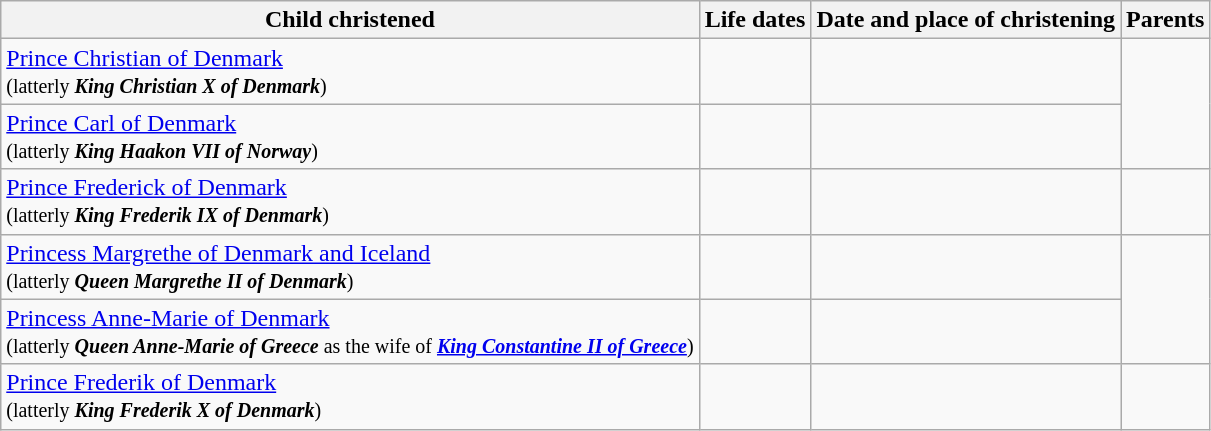<table class="wikitable">
<tr>
<th>Child christened</th>
<th>Life dates</th>
<th>Date and place of christening</th>
<th>Parents</th>
</tr>
<tr>
<td><a href='#'>Prince Christian of Denmark</a><br><small>(latterly <strong><em>King Christian X of Denmark</em></strong>)</small></td>
<td></td>
<td></td>
<td rowspan="2"></td>
</tr>
<tr>
<td><a href='#'>Prince Carl of Denmark</a><br><small>(latterly <strong><em>King Haakon VII of Norway</em></strong>)</small></td>
<td></td>
<td></td>
</tr>
<tr>
<td><a href='#'>Prince Frederick of Denmark</a><br><small>(latterly <strong><em>King Frederik IX of Denmark</em></strong>)</small></td>
<td></td>
<td></td>
<td></td>
</tr>
<tr>
<td><a href='#'>Princess Margrethe of Denmark and Iceland</a><br><small>(latterly <strong><em>Queen Margrethe II of Denmark</em></strong>)</small></td>
<td></td>
<td></td>
<td rowspan="2"></td>
</tr>
<tr>
<td><a href='#'>Princess Anne-Marie of Denmark</a><br><small>(latterly <strong><em>Queen Anne-Marie of Greece</em></strong> as the wife of <strong><em><a href='#'>King Constantine II of Greece</a></em></strong>)</small></td>
<td></td>
<td></td>
</tr>
<tr>
<td><a href='#'>Prince Frederik of Denmark</a><br><small>(latterly <strong><em>King Frederik X of Denmark</em></strong>)</small></td>
<td></td>
<td></td>
<td></td>
</tr>
</table>
